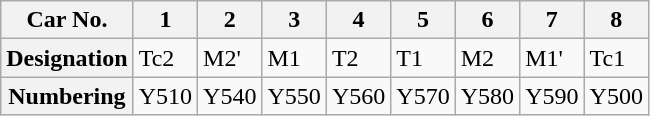<table class="wikitable">
<tr>
<th>Car No.</th>
<th>1</th>
<th>2</th>
<th>3</th>
<th>4</th>
<th>5</th>
<th>6</th>
<th>7</th>
<th>8</th>
</tr>
<tr>
<th>Designation</th>
<td>Tc2</td>
<td>M2'</td>
<td>M1</td>
<td>T2</td>
<td>T1</td>
<td>M2</td>
<td>M1'</td>
<td>Tc1</td>
</tr>
<tr>
<th>Numbering</th>
<td>Y510</td>
<td>Y540</td>
<td>Y550</td>
<td>Y560</td>
<td>Y570</td>
<td>Y580</td>
<td>Y590</td>
<td>Y500</td>
</tr>
</table>
